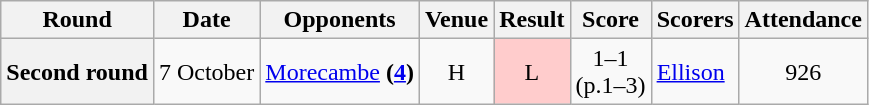<table class="wikitable" style="text-align:center">
<tr>
<th>Round</th>
<th>Date</th>
<th>Opponents</th>
<th>Venue</th>
<th>Result</th>
<th>Score</th>
<th>Scorers</th>
<th>Attendance</th>
</tr>
<tr>
<th>Second round</th>
<td>7 October</td>
<td><a href='#'>Morecambe</a> <strong>(<a href='#'>4</a>)</strong></td>
<td>H</td>
<td style="background-color:#FFCCCC">L</td>
<td>1–1<br>(p.1–3)</td>
<td align="left"><a href='#'>Ellison</a></td>
<td>926</td>
</tr>
</table>
